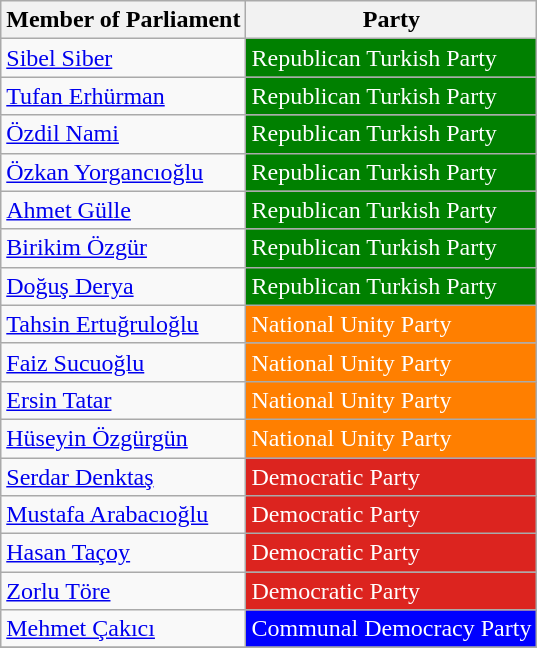<table class="wikitable">
<tr>
<th>Member of Parliament</th>
<th>Party</th>
</tr>
<tr>
<td><a href='#'>Sibel Siber</a></td>
<td style="background:#008000; color:white">Republican Turkish Party</td>
</tr>
<tr>
<td><a href='#'>Tufan Erhürman</a></td>
<td style="background:#008000; color:white">Republican Turkish Party</td>
</tr>
<tr>
<td><a href='#'>Özdil Nami</a></td>
<td style="background:#008000; color:white">Republican Turkish Party</td>
</tr>
<tr>
<td><a href='#'>Özkan Yorgancıoğlu</a></td>
<td style="background:#008000; color:white">Republican Turkish Party</td>
</tr>
<tr>
<td><a href='#'>Ahmet Gülle</a></td>
<td style="background:#008000; color:white">Republican Turkish Party</td>
</tr>
<tr>
<td><a href='#'>Birikim Özgür</a></td>
<td style="background:#008000; color:white">Republican Turkish Party</td>
</tr>
<tr>
<td><a href='#'>Doğuş Derya</a></td>
<td style="background:#008000; color:white">Republican Turkish Party</td>
</tr>
<tr>
<td><a href='#'>Tahsin Ertuğruloğlu</a></td>
<td style="background:#FF7F00; color:white">National Unity Party</td>
</tr>
<tr>
<td><a href='#'>Faiz Sucuoğlu</a></td>
<td style="background:#FF7F00; color:white">National Unity Party</td>
</tr>
<tr>
<td><a href='#'>Ersin Tatar</a></td>
<td style="background:#FF7F00; color:white">National Unity Party</td>
</tr>
<tr>
<td><a href='#'>Hüseyin Özgürgün</a></td>
<td style="background:#FF7F00; color:white">National Unity Party</td>
</tr>
<tr>
<td><a href='#'>Serdar Denktaş</a></td>
<td style="background:#DC241f; color:white">Democratic Party</td>
</tr>
<tr>
<td><a href='#'>Mustafa Arabacıoğlu</a></td>
<td style="background:#DC241f; color:white">Democratic Party</td>
</tr>
<tr>
<td><a href='#'>Hasan Taçoy</a></td>
<td style="background:#DC241f; color:white">Democratic Party</td>
</tr>
<tr>
<td><a href='#'>Zorlu Töre</a></td>
<td style="background:#DC241f; color:white">Democratic Party</td>
</tr>
<tr>
<td><a href='#'>Mehmet Çakıcı</a></td>
<td style="background:#0000FF; color:white">Communal Democracy Party</td>
</tr>
<tr>
</tr>
</table>
